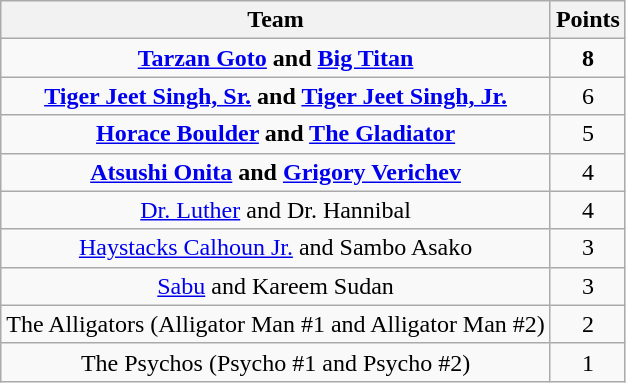<table class="wikitable" style="text-align:center">
<tr>
<th>Team</th>
<th>Points</th>
</tr>
<tr>
<td><strong><a href='#'>Tarzan Goto</a> and <a href='#'>Big Titan</a></strong></td>
<td><strong>8</strong></td>
</tr>
<tr>
<td><strong><a href='#'>Tiger Jeet Singh, Sr.</a> and <a href='#'>Tiger Jeet Singh, Jr.</a></strong></td>
<td>6</td>
</tr>
<tr>
<td><strong><a href='#'>Horace Boulder</a> and <a href='#'>The Gladiator</a></strong></td>
<td>5</td>
</tr>
<tr>
<td><strong><a href='#'>Atsushi Onita</a> and <a href='#'>Grigory Verichev</a></strong></td>
<td>4</td>
</tr>
<tr>
<td><a href='#'>Dr. Luther</a> and Dr. Hannibal</td>
<td>4</td>
</tr>
<tr>
<td><a href='#'>Haystacks Calhoun Jr.</a> and Sambo Asako</td>
<td>3</td>
</tr>
<tr>
<td><a href='#'>Sabu</a> and Kareem Sudan</td>
<td>3</td>
</tr>
<tr>
<td>The Alligators (Alligator Man #1 and Alligator Man #2)</td>
<td>2</td>
</tr>
<tr>
<td>The Psychos (Psycho #1 and Psycho #2)</td>
<td>1</td>
</tr>
</table>
